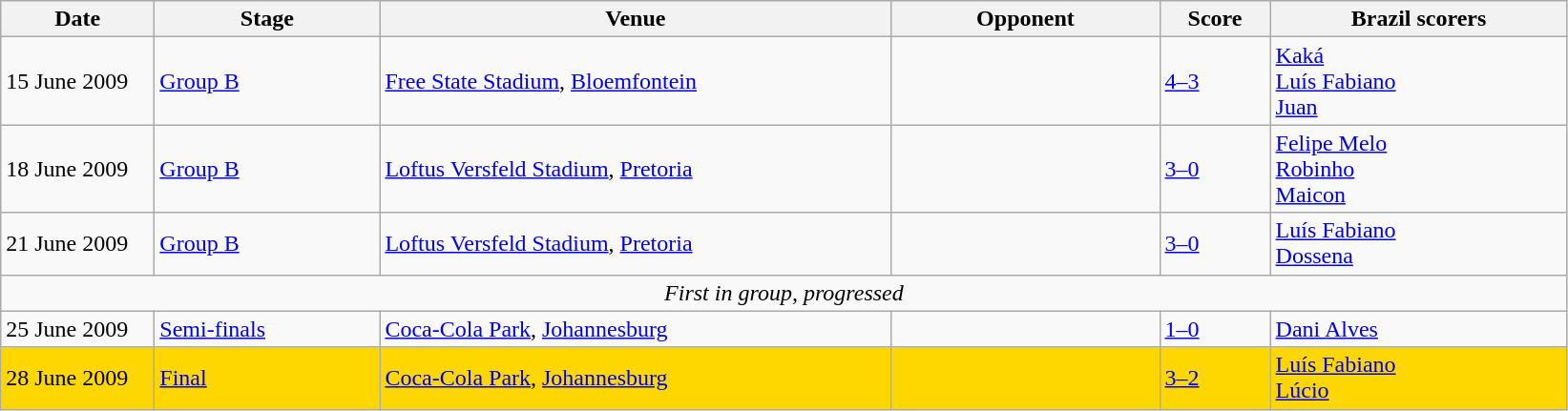<table class="wikitable">
<tr>
<th width=100px>Date</th>
<th width=150px>Stage</th>
<th width=350px>Venue</th>
<th width=180px>Opponent</th>
<th width=70px>Score</th>
<th width=200px>Brazil scorers</th>
</tr>
<tr>
<td>15 June 2009</td>
<td><a href='#'>Group B</a></td>
<td><a href='#'>Free State Stadium</a>, <a href='#'>Bloemfontein</a></td>
<td></td>
<td><a href='#'>4–3</a></td>
<td><a href='#'>Kaká</a>  <br> <a href='#'>Luís Fabiano</a>  <br> <a href='#'>Juan</a> </td>
</tr>
<tr>
<td>18 June 2009</td>
<td><a href='#'>Group B</a></td>
<td><a href='#'>Loftus Versfeld Stadium</a>, <a href='#'>Pretoria</a></td>
<td></td>
<td><a href='#'>3–0</a></td>
<td><a href='#'>Felipe Melo</a>  <br> <a href='#'>Robinho</a>  <br> <a href='#'>Maicon</a> </td>
</tr>
<tr>
<td>21 June 2009</td>
<td><a href='#'>Group B</a></td>
<td><a href='#'>Loftus Versfeld Stadium</a>, <a href='#'>Pretoria</a></td>
<td></td>
<td><a href='#'>3–0</a></td>
<td><a href='#'>Luís Fabiano</a>  <br> <a href='#'>Dossena</a> </td>
</tr>
<tr>
<td colspan="6" style="text-align:center;"><em>First in group, progressed</em></td>
</tr>
<tr>
<td>25 June 2009</td>
<td><a href='#'>Semi-finals</a></td>
<td><a href='#'>Coca-Cola Park</a>, <a href='#'>Johannesburg</a></td>
<td></td>
<td><a href='#'>1–0</a></td>
<td><a href='#'>Dani Alves</a> </td>
</tr>
<tr style="background:gold;">
<td>28 June 2009</td>
<td><a href='#'>Final</a></td>
<td><a href='#'>Coca-Cola Park</a>, <a href='#'>Johannesburg</a></td>
<td></td>
<td><a href='#'>3–2</a></td>
<td><a href='#'>Luís Fabiano</a>  <br> <a href='#'>Lúcio</a> </td>
</tr>
</table>
